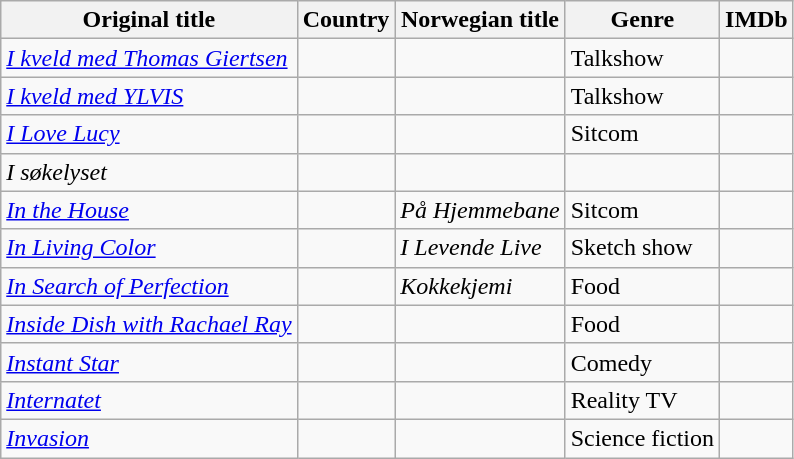<table class="wikitable">
<tr>
<th>Original title</th>
<th>Country</th>
<th>Norwegian title</th>
<th>Genre</th>
<th>IMDb</th>
</tr>
<tr>
<td><em><a href='#'>I kveld med Thomas Giertsen</a></em></td>
<td></td>
<td></td>
<td>Talkshow</td>
<td></td>
</tr>
<tr>
<td><em><a href='#'>I kveld med YLVIS</a></em></td>
<td></td>
<td></td>
<td>Talkshow</td>
<td></td>
</tr>
<tr>
<td><em><a href='#'>I Love Lucy</a></em></td>
<td></td>
<td></td>
<td>Sitcom</td>
<td></td>
</tr>
<tr>
<td><em>I søkelyset</em></td>
<td></td>
<td></td>
<td></td>
<td></td>
</tr>
<tr>
<td><em><a href='#'>In the House</a></em></td>
<td></td>
<td><em>På Hjemmebane</em></td>
<td>Sitcom</td>
<td></td>
</tr>
<tr>
<td><em><a href='#'>In Living Color</a></em></td>
<td></td>
<td><em>I Levende Live</em></td>
<td>Sketch show</td>
<td></td>
</tr>
<tr>
<td><em><a href='#'>In Search of Perfection</a></em></td>
<td></td>
<td><em>Kokkekjemi</em></td>
<td>Food</td>
<td></td>
</tr>
<tr>
<td><em><a href='#'>Inside Dish with Rachael Ray</a></em></td>
<td></td>
<td></td>
<td>Food</td>
<td></td>
</tr>
<tr>
<td><em><a href='#'>Instant Star</a></em></td>
<td></td>
<td></td>
<td>Comedy</td>
<td></td>
</tr>
<tr>
<td><em><a href='#'>Internatet</a> </em></td>
<td></td>
<td></td>
<td>Reality TV</td>
<td></td>
</tr>
<tr>
<td><em><a href='#'>Invasion</a> </em></td>
<td></td>
<td></td>
<td>Science fiction</td>
<td></td>
</tr>
</table>
